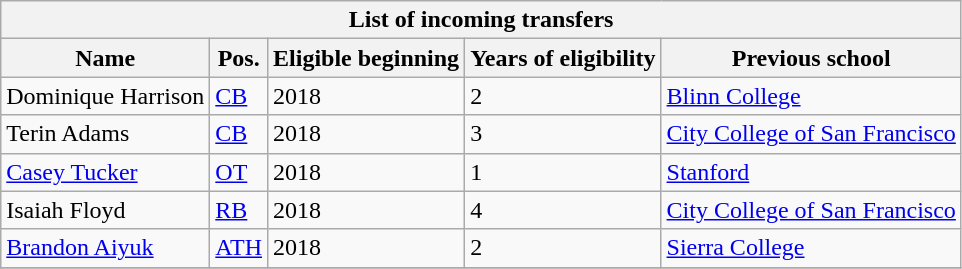<table class="wikitable collapsible collapsed">
<tr>
<th colspan="6">List of incoming transfers</th>
</tr>
<tr>
<th><strong>Name</strong></th>
<th>Pos.</th>
<th>Eligible beginning</th>
<th>Years of eligibility</th>
<th>Previous school</th>
</tr>
<tr>
<td>Dominique Harrison</td>
<td><a href='#'>CB</a></td>
<td>2018</td>
<td>2</td>
<td><a href='#'>Blinn College</a></td>
</tr>
<tr>
<td>Terin Adams</td>
<td><a href='#'>CB</a></td>
<td>2018</td>
<td>3</td>
<td><a href='#'>City College of San Francisco</a></td>
</tr>
<tr>
<td><a href='#'>Casey Tucker</a></td>
<td><a href='#'>OT</a></td>
<td>2018</td>
<td>1</td>
<td><a href='#'>Stanford</a></td>
</tr>
<tr>
<td>Isaiah Floyd</td>
<td><a href='#'>RB</a></td>
<td>2018</td>
<td>4</td>
<td><a href='#'>City College of San Francisco</a></td>
</tr>
<tr>
<td><a href='#'>Brandon Aiyuk</a></td>
<td><a href='#'>ATH</a></td>
<td>2018</td>
<td>2</td>
<td><a href='#'>Sierra College</a></td>
</tr>
<tr>
</tr>
</table>
